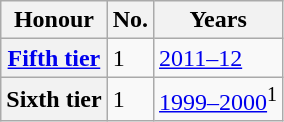<table class="wikitable plainrowheaders">
<tr>
<th scope=col>Honour</th>
<th scope=col>No.</th>
<th scope=col>Years</th>
</tr>
<tr>
<th scope=row><a href='#'>Fifth tier</a></th>
<td>1</td>
<td><a href='#'>2011–12</a></td>
</tr>
<tr>
<th scope=row>Sixth tier</th>
<td>1</td>
<td><a href='#'>1999–2000</a><sup>1</sup></td>
</tr>
</table>
